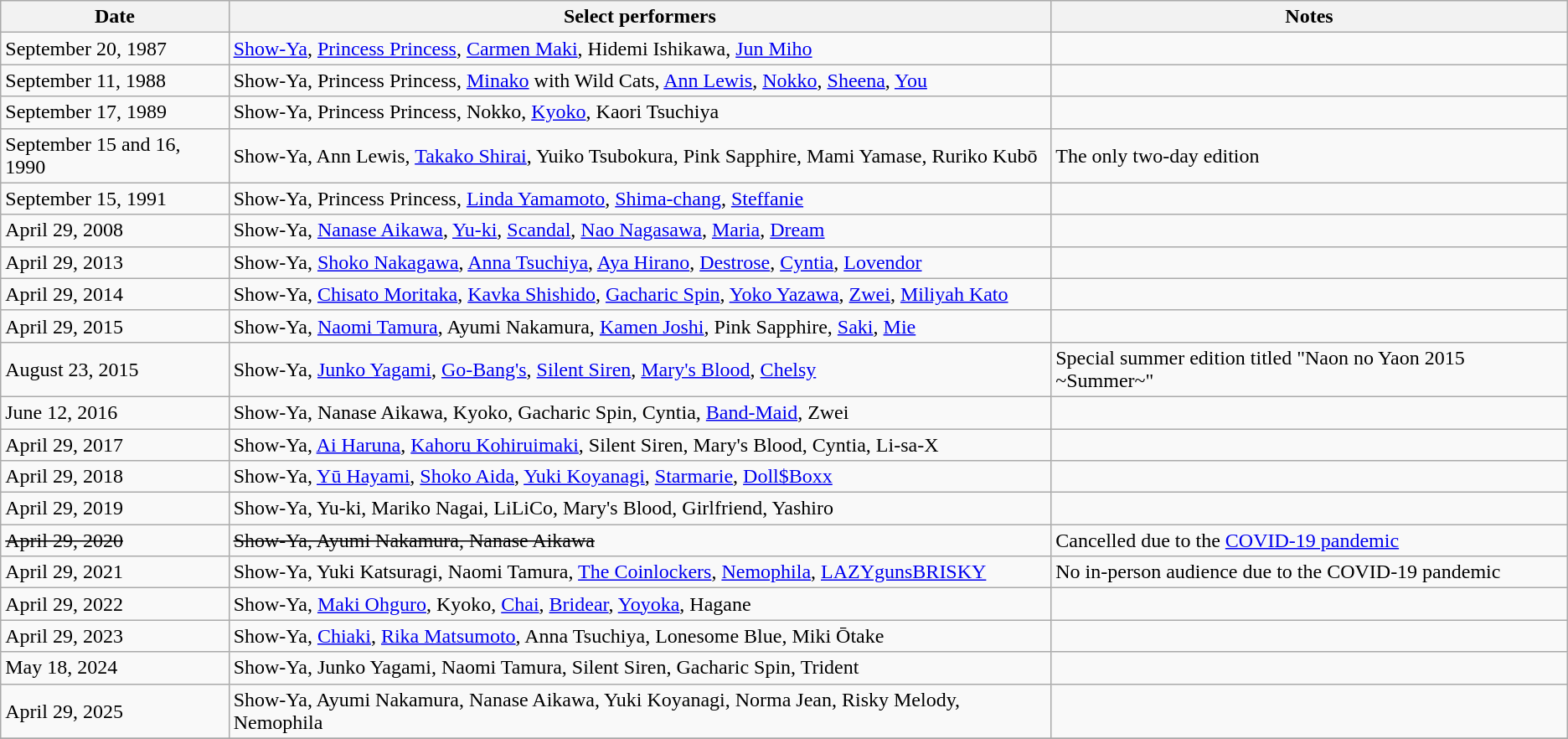<table class="wikitable" border="1">
<tr>
<th>Date</th>
<th>Select performers</th>
<th>Notes</th>
</tr>
<tr>
<td>September 20, 1987</td>
<td><a href='#'>Show-Ya</a>, <a href='#'>Princess Princess</a>, <a href='#'>Carmen Maki</a>, Hidemi Ishikawa, <a href='#'>Jun Miho</a></td>
<td></td>
</tr>
<tr>
<td>September 11, 1988</td>
<td>Show-Ya, Princess Princess, <a href='#'>Minako</a> with Wild Cats, <a href='#'>Ann Lewis</a>, <a href='#'>Nokko</a>, <a href='#'>Sheena</a>, <a href='#'>You</a></td>
<td></td>
</tr>
<tr>
<td>September 17, 1989</td>
<td>Show-Ya, Princess Princess, Nokko, <a href='#'>Kyoko</a>, Kaori Tsuchiya</td>
<td></td>
</tr>
<tr>
<td>September 15 and 16, 1990</td>
<td>Show-Ya, Ann Lewis, <a href='#'>Takako Shirai</a>, Yuiko Tsubokura, Pink Sapphire, Mami Yamase, Ruriko Kubō</td>
<td>The only two-day edition</td>
</tr>
<tr>
<td>September 15, 1991</td>
<td>Show-Ya, Princess Princess, <a href='#'>Linda Yamamoto</a>, <a href='#'>Shima-chang</a>, <a href='#'>Steffanie</a></td>
<td></td>
</tr>
<tr>
<td>April 29, 2008</td>
<td>Show-Ya, <a href='#'>Nanase Aikawa</a>, <a href='#'>Yu-ki</a>, <a href='#'>Scandal</a>, <a href='#'>Nao Nagasawa</a>, <a href='#'>Maria</a>, <a href='#'>Dream</a></td>
<td></td>
</tr>
<tr>
<td>April 29, 2013</td>
<td>Show-Ya, <a href='#'>Shoko Nakagawa</a>, <a href='#'>Anna Tsuchiya</a>, <a href='#'>Aya Hirano</a>, <a href='#'>Destrose</a>, <a href='#'>Cyntia</a>, <a href='#'>Lovendor</a></td>
<td></td>
</tr>
<tr>
<td>April 29, 2014</td>
<td>Show-Ya, <a href='#'>Chisato Moritaka</a>, <a href='#'>Kavka Shishido</a>, <a href='#'>Gacharic Spin</a>, <a href='#'>Yoko Yazawa</a>, <a href='#'>Zwei</a>, <a href='#'>Miliyah Kato</a></td>
<td></td>
</tr>
<tr>
<td>April 29, 2015</td>
<td>Show-Ya, <a href='#'>Naomi Tamura</a>, Ayumi Nakamura, <a href='#'>Kamen Joshi</a>, Pink Sapphire, <a href='#'>Saki</a>, <a href='#'>Mie</a></td>
<td></td>
</tr>
<tr>
<td>August 23, 2015</td>
<td>Show-Ya, <a href='#'>Junko Yagami</a>, <a href='#'>Go-Bang's</a>, <a href='#'>Silent Siren</a>, <a href='#'>Mary's Blood</a>, <a href='#'>Chelsy</a></td>
<td>Special summer edition titled "Naon no Yaon 2015 ~Summer~"</td>
</tr>
<tr>
<td>June 12, 2016</td>
<td>Show-Ya, Nanase Aikawa, Kyoko, Gacharic Spin, Cyntia, <a href='#'>Band-Maid</a>, Zwei</td>
<td></td>
</tr>
<tr>
<td>April 29, 2017</td>
<td>Show-Ya, <a href='#'>Ai Haruna</a>, <a href='#'>Kahoru Kohiruimaki</a>, Silent Siren, Mary's Blood, Cyntia, Li-sa-X</td>
<td></td>
</tr>
<tr>
<td>April 29, 2018</td>
<td>Show-Ya, <a href='#'>Yū Hayami</a>, <a href='#'>Shoko Aida</a>, <a href='#'>Yuki Koyanagi</a>, <a href='#'>Starmarie</a>, <a href='#'>Doll$Boxx</a></td>
<td></td>
</tr>
<tr>
<td>April 29, 2019</td>
<td>Show-Ya, Yu-ki, Mariko Nagai, LiLiCo, Mary's Blood, Girlfriend, Yashiro</td>
<td></td>
</tr>
<tr>
<td><s>April 29, 2020</s></td>
<td><s>Show-Ya, Ayumi Nakamura, Nanase Aikawa</s></td>
<td>Cancelled due to the <a href='#'>COVID-19 pandemic</a></td>
</tr>
<tr>
<td>April 29, 2021</td>
<td>Show-Ya, Yuki Katsuragi, Naomi Tamura, <a href='#'>The Coinlockers</a>, <a href='#'>Nemophila</a>, <a href='#'>LAZYgunsBRISKY</a></td>
<td>No in-person audience due to the COVID-19 pandemic</td>
</tr>
<tr>
<td>April 29, 2022</td>
<td>Show-Ya, <a href='#'>Maki Ohguro</a>, Kyoko, <a href='#'>Chai</a>, <a href='#'>Bridear</a>, <a href='#'>Yoyoka</a>, Hagane</td>
<td></td>
</tr>
<tr>
<td>April 29, 2023</td>
<td>Show-Ya, <a href='#'>Chiaki</a>, <a href='#'>Rika Matsumoto</a>, Anna Tsuchiya, Lonesome Blue, Miki Ōtake</td>
<td></td>
</tr>
<tr>
<td>May 18, 2024</td>
<td>Show-Ya, Junko Yagami, Naomi Tamura, Silent Siren, Gacharic Spin, Trident</td>
</tr>
<tr>
<td>April 29, 2025</td>
<td>Show-Ya, Ayumi Nakamura, Nanase Aikawa, Yuki Koyanagi, Norma Jean, Risky Melody, Nemophila</td>
<td></td>
</tr>
<tr>
</tr>
</table>
